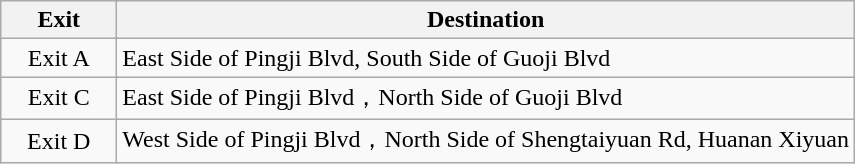<table class="wikitable">
<tr>
<th style="width:70px" colspan="2">Exit</th>
<th>Destination</th>
</tr>
<tr>
<td align="center" colspan="2">Exit A</td>
<td>East Side of Pingji Blvd, South Side of Guoji Blvd</td>
</tr>
<tr>
<td align="center" colspan="2">Exit C</td>
<td>East Side of Pingji Blvd，North Side of Guoji Blvd</td>
</tr>
<tr>
<td align="center" colspan="2">Exit D</td>
<td>West Side of Pingji Blvd，North Side of Shengtaiyuan Rd, Huanan Xiyuan</td>
</tr>
</table>
